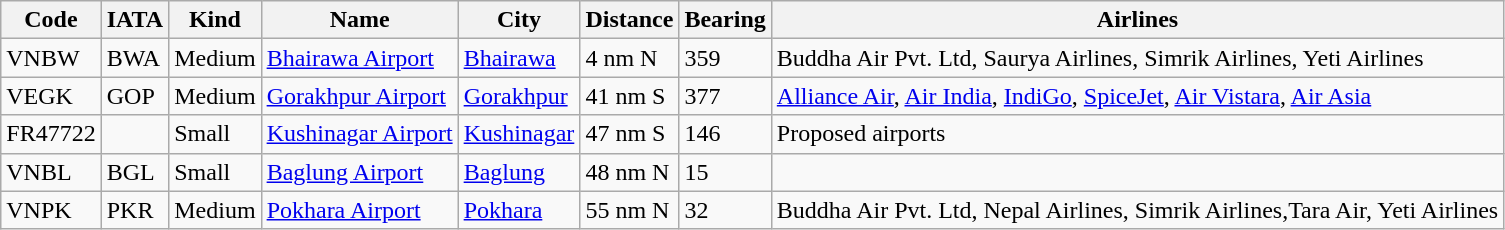<table class="wikitable">
<tr>
<th>Code</th>
<th>IATA</th>
<th>Kind</th>
<th>Name</th>
<th>City</th>
<th>Distance</th>
<th>Bearing</th>
<th>Airlines</th>
</tr>
<tr>
<td>VNBW</td>
<td>BWA</td>
<td>Medium</td>
<td><a href='#'>Bhairawa Airport</a></td>
<td><a href='#'>Bhairawa</a></td>
<td>4 nm N</td>
<td>359</td>
<td>Buddha Air Pvt. Ltd, Saurya Airlines, Simrik Airlines, Yeti Airlines</td>
</tr>
<tr>
<td>VEGK</td>
<td>GOP</td>
<td>Medium</td>
<td><a href='#'>Gorakhpur Airport</a></td>
<td><a href='#'>Gorakhpur</a></td>
<td>41 nm S</td>
<td>377</td>
<td><a href='#'>Alliance Air</a>, <a href='#'>Air India</a>, <a href='#'>IndiGo</a>, <a href='#'>SpiceJet</a>, <a href='#'>Air Vistara</a>, <a href='#'>Air Asia</a></td>
</tr>
<tr>
<td>FR47722</td>
<td></td>
<td>Small</td>
<td><a href='#'>Kushinagar Airport</a></td>
<td><a href='#'>Kushinagar</a></td>
<td>47 nm S</td>
<td>146</td>
<td>Proposed airports</td>
</tr>
<tr>
<td>VNBL</td>
<td>BGL</td>
<td>Small</td>
<td><a href='#'>Baglung Airport</a></td>
<td><a href='#'>Baglung</a></td>
<td>48 nm N</td>
<td>15</td>
<td></td>
</tr>
<tr>
<td>VNPK</td>
<td>PKR</td>
<td>Medium</td>
<td><a href='#'>Pokhara Airport</a></td>
<td><a href='#'>Pokhara</a></td>
<td>55 nm N</td>
<td>32</td>
<td>Buddha Air Pvt. Ltd, Nepal Airlines, Simrik Airlines,Tara Air, Yeti Airlines</td>
</tr>
</table>
